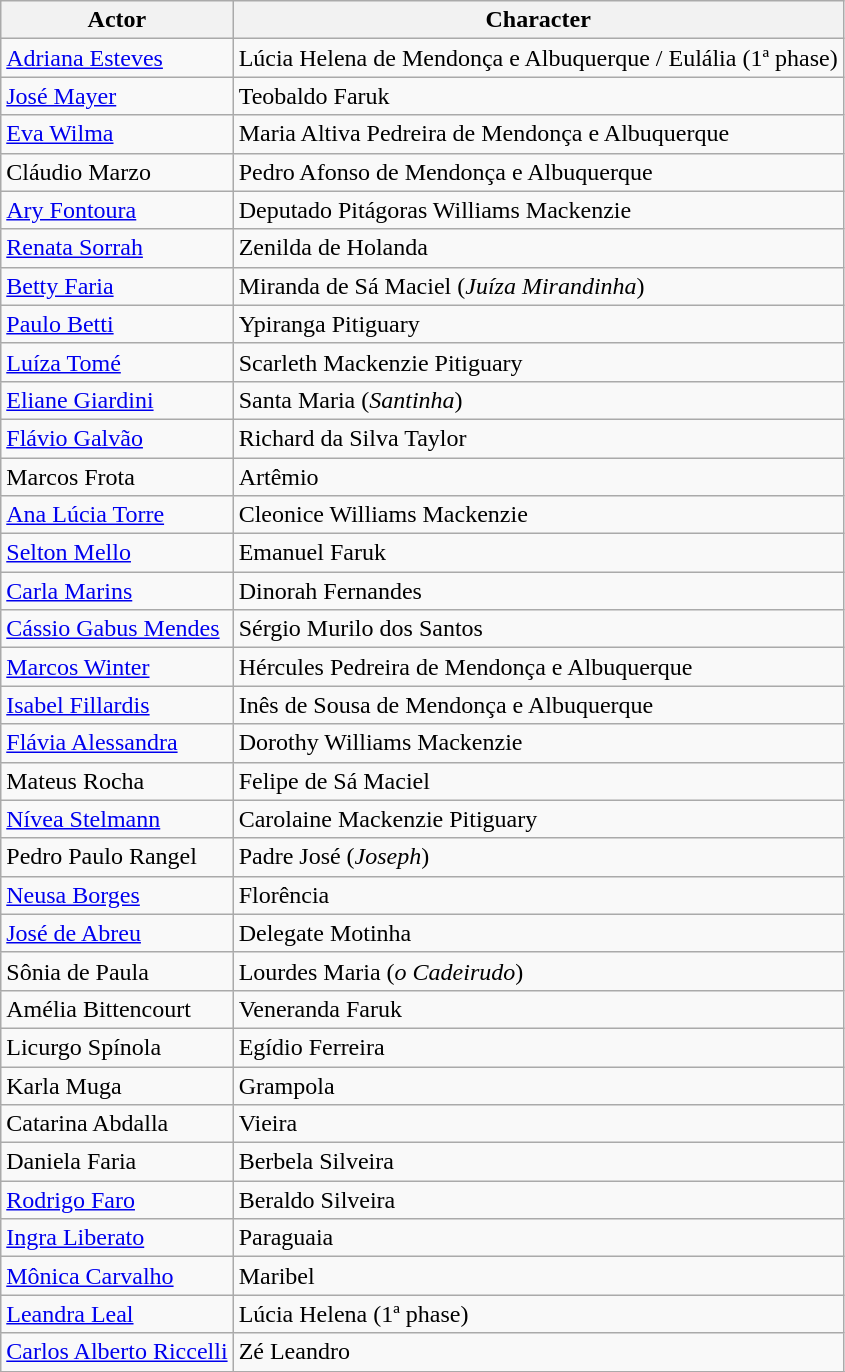<table class="wikitable sortable">
<tr>
<th>Actor</th>
<th>Character</th>
</tr>
<tr>
<td><a href='#'>Adriana Esteves</a></td>
<td>Lúcia Helena de Mendonça e Albuquerque / Eulália (1ª phase)</td>
</tr>
<tr>
<td><a href='#'>José Mayer</a></td>
<td>Teobaldo Faruk</td>
</tr>
<tr>
<td><a href='#'>Eva Wilma</a></td>
<td>Maria Altiva Pedreira de Mendonça e Albuquerque</td>
</tr>
<tr>
<td>Cláudio Marzo</td>
<td>Pedro Afonso de Mendonça e Albuquerque</td>
</tr>
<tr>
<td><a href='#'>Ary Fontoura</a></td>
<td>Deputado Pitágoras Williams Mackenzie</td>
</tr>
<tr>
<td><a href='#'>Renata Sorrah</a></td>
<td>Zenilda de Holanda</td>
</tr>
<tr>
<td><a href='#'>Betty Faria</a></td>
<td>Miranda de Sá Maciel (<em>Juíza Mirandinha</em>)</td>
</tr>
<tr>
<td><a href='#'>Paulo Betti</a></td>
<td>Ypiranga Pitiguary</td>
</tr>
<tr>
<td><a href='#'>Luíza Tomé</a></td>
<td>Scarleth Mackenzie Pitiguary</td>
</tr>
<tr>
<td><a href='#'>Eliane Giardini</a></td>
<td>Santa Maria (<em>Santinha</em>)</td>
</tr>
<tr>
<td><a href='#'>Flávio Galvão</a></td>
<td>Richard da Silva Taylor</td>
</tr>
<tr>
<td>Marcos Frota</td>
<td>Artêmio</td>
</tr>
<tr>
<td><a href='#'>Ana Lúcia Torre</a></td>
<td>Cleonice Williams Mackenzie</td>
</tr>
<tr>
<td><a href='#'>Selton Mello</a></td>
<td>Emanuel Faruk</td>
</tr>
<tr>
<td><a href='#'>Carla Marins</a></td>
<td>Dinorah Fernandes</td>
</tr>
<tr>
<td><a href='#'>Cássio Gabus Mendes</a></td>
<td>Sérgio Murilo dos Santos</td>
</tr>
<tr>
<td><a href='#'>Marcos Winter</a></td>
<td>Hércules Pedreira de Mendonça e Albuquerque</td>
</tr>
<tr>
<td><a href='#'>Isabel Fillardis</a></td>
<td>Inês de Sousa de Mendonça e Albuquerque</td>
</tr>
<tr>
<td><a href='#'>Flávia Alessandra</a></td>
<td>Dorothy Williams Mackenzie</td>
</tr>
<tr>
<td>Mateus Rocha</td>
<td>Felipe de Sá Maciel</td>
</tr>
<tr>
<td><a href='#'>Nívea Stelmann</a></td>
<td>Carolaine Mackenzie Pitiguary</td>
</tr>
<tr>
<td>Pedro Paulo Rangel</td>
<td>Padre José (<em>Joseph</em>)</td>
</tr>
<tr>
<td><a href='#'>Neusa Borges</a></td>
<td>Florência</td>
</tr>
<tr>
<td><a href='#'>José de Abreu</a></td>
<td>Delegate Motinha</td>
</tr>
<tr>
<td>Sônia de Paula</td>
<td>Lourdes Maria (<em>o Cadeirudo</em>)</td>
</tr>
<tr>
<td>Amélia Bittencourt</td>
<td>Veneranda Faruk</td>
</tr>
<tr>
<td>Licurgo Spínola</td>
<td>Egídio Ferreira</td>
</tr>
<tr>
<td>Karla Muga</td>
<td>Grampola</td>
</tr>
<tr>
<td>Catarina Abdalla</td>
<td>Vieira</td>
</tr>
<tr>
<td>Daniela Faria</td>
<td>Berbela Silveira</td>
</tr>
<tr>
<td><a href='#'>Rodrigo Faro</a></td>
<td>Beraldo Silveira</td>
</tr>
<tr>
<td><a href='#'>Ingra Liberato</a></td>
<td>Paraguaia</td>
</tr>
<tr>
<td><a href='#'>Mônica Carvalho</a></td>
<td>Maribel</td>
</tr>
<tr>
<td><a href='#'>Leandra Leal</a></td>
<td>Lúcia Helena (1ª phase)</td>
</tr>
<tr>
<td><a href='#'>Carlos Alberto Riccelli</a></td>
<td>Zé Leandro</td>
</tr>
<tr>
</tr>
</table>
